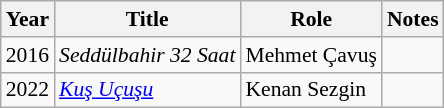<table class="wikitable" style="font-size:90%;">
<tr>
<th>Year</th>
<th>Title</th>
<th>Role</th>
<th>Notes</th>
</tr>
<tr>
<td>2016</td>
<td><em>Seddülbahir 32 Saat</em></td>
<td>Mehmet Çavuş</td>
<td></td>
</tr>
<tr>
<td>2022</td>
<td><em><a href='#'>Kuş Uçuşu</a></em></td>
<td>Kenan Sezgin</td>
<td></td>
</tr>
</table>
